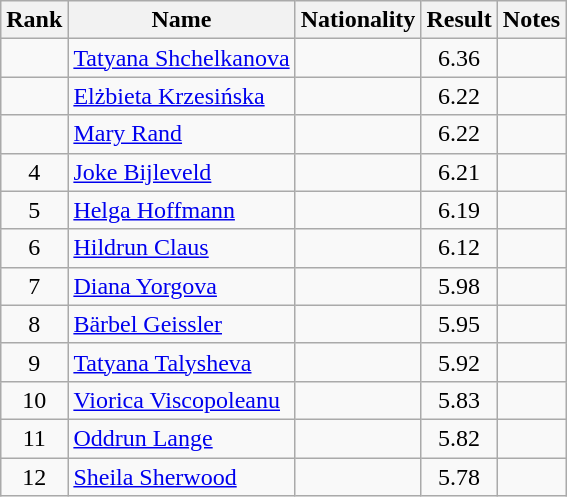<table class="wikitable sortable" style="text-align:center">
<tr>
<th>Rank</th>
<th>Name</th>
<th>Nationality</th>
<th>Result</th>
<th>Notes</th>
</tr>
<tr>
<td></td>
<td align=left><a href='#'>Tatyana Shchelkanova</a></td>
<td align=left></td>
<td>6.36</td>
<td></td>
</tr>
<tr>
<td></td>
<td align=left><a href='#'>Elżbieta Krzesińska</a></td>
<td align=left></td>
<td>6.22</td>
<td></td>
</tr>
<tr>
<td></td>
<td align=left><a href='#'>Mary Rand</a></td>
<td align=left></td>
<td>6.22</td>
<td></td>
</tr>
<tr>
<td>4</td>
<td align=left><a href='#'>Joke Bijleveld</a></td>
<td align=left></td>
<td>6.21</td>
<td></td>
</tr>
<tr>
<td>5</td>
<td align=left><a href='#'>Helga Hoffmann</a></td>
<td align=left></td>
<td>6.19</td>
<td></td>
</tr>
<tr>
<td>6</td>
<td align=left><a href='#'>Hildrun Claus</a></td>
<td align=left></td>
<td>6.12</td>
<td></td>
</tr>
<tr>
<td>7</td>
<td align=left><a href='#'>Diana Yorgova</a></td>
<td align=left></td>
<td>5.98</td>
<td></td>
</tr>
<tr>
<td>8</td>
<td align=left><a href='#'>Bärbel Geissler</a></td>
<td align=left></td>
<td>5.95</td>
<td></td>
</tr>
<tr>
<td>9</td>
<td align=left><a href='#'>Tatyana Talysheva</a></td>
<td align=left></td>
<td>5.92</td>
<td></td>
</tr>
<tr>
<td>10</td>
<td align=left><a href='#'>Viorica Viscopoleanu</a></td>
<td align=left></td>
<td>5.83</td>
<td></td>
</tr>
<tr>
<td>11</td>
<td align=left><a href='#'>Oddrun Lange</a></td>
<td align=left></td>
<td>5.82</td>
<td></td>
</tr>
<tr>
<td>12</td>
<td align=left><a href='#'>Sheila Sherwood</a></td>
<td align=left></td>
<td>5.78</td>
<td></td>
</tr>
</table>
